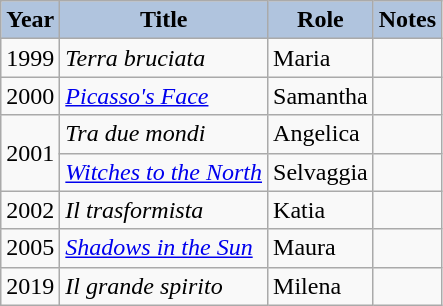<table class="wikitable">
<tr style="text-align:center;">
<th style="background:#B0C4DE;">Year</th>
<th style="background:#B0C4DE;">Title</th>
<th style="background:#B0C4DE;">Role</th>
<th style="background:#B0C4DE;">Notes</th>
</tr>
<tr>
<td>1999</td>
<td><em>Terra bruciata</em></td>
<td>Maria</td>
<td></td>
</tr>
<tr>
<td>2000</td>
<td><em><a href='#'>Picasso's Face</a></em></td>
<td>Samantha</td>
<td></td>
</tr>
<tr>
<td rowspan="2">2001</td>
<td><em>Tra due mondi</em></td>
<td>Angelica</td>
<td></td>
</tr>
<tr>
<td><em><a href='#'>Witches to the North</a></em></td>
<td>Selvaggia</td>
<td></td>
</tr>
<tr>
<td>2002</td>
<td><em>Il trasformista</em></td>
<td>Katia</td>
<td></td>
</tr>
<tr>
<td>2005</td>
<td><em><a href='#'>Shadows in the Sun</a></em></td>
<td>Maura</td>
<td></td>
</tr>
<tr>
<td>2019</td>
<td><em>Il grande spirito</em></td>
<td>Milena</td>
<td></td>
</tr>
</table>
